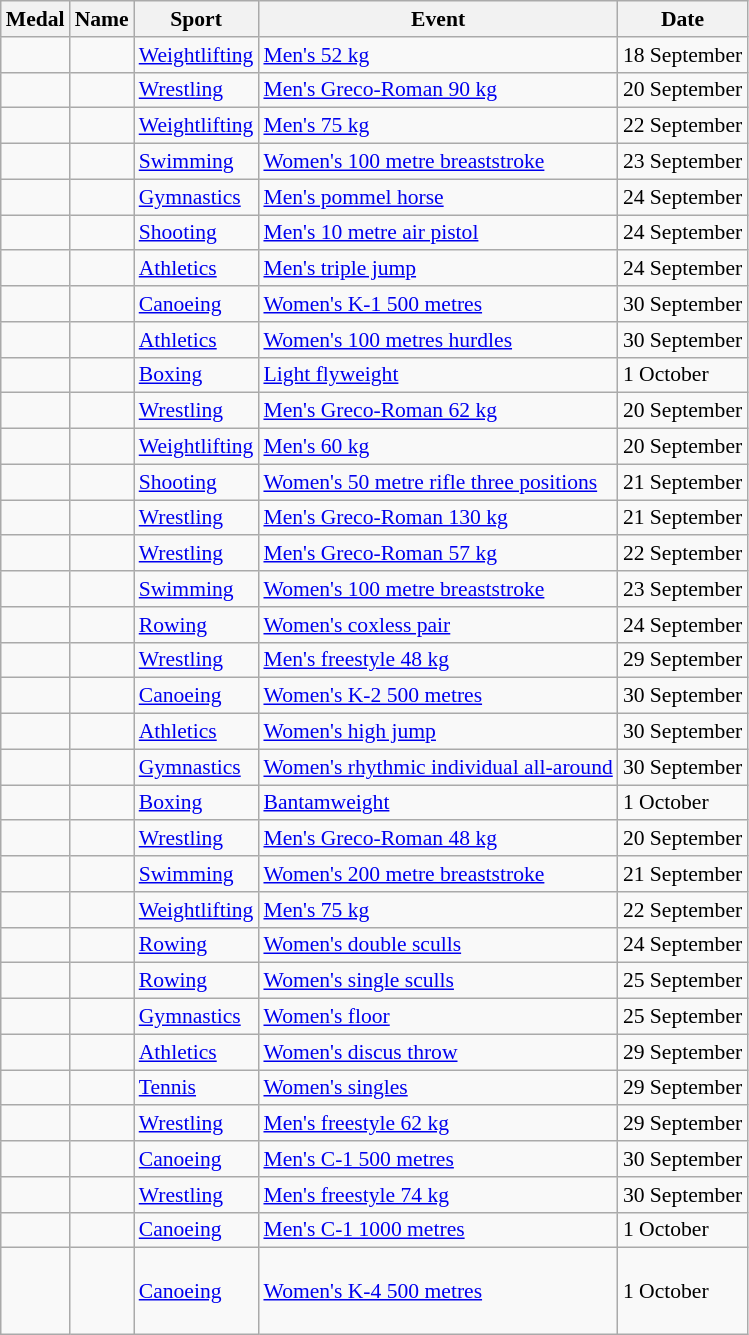<table class="wikitable sortable" style="font-size:90%">
<tr>
<th>Medal</th>
<th>Name</th>
<th>Sport</th>
<th>Event</th>
<th>Date</th>
</tr>
<tr>
<td></td>
<td></td>
<td><a href='#'>Weightlifting</a></td>
<td><a href='#'>Men's 52 kg</a></td>
<td>18 September</td>
</tr>
<tr>
<td></td>
<td></td>
<td><a href='#'>Wrestling</a></td>
<td><a href='#'>Men's Greco-Roman 90 kg</a></td>
<td>20 September</td>
</tr>
<tr>
<td></td>
<td></td>
<td><a href='#'>Weightlifting</a></td>
<td><a href='#'>Men's 75 kg</a></td>
<td>22 September</td>
</tr>
<tr>
<td></td>
<td></td>
<td><a href='#'>Swimming</a></td>
<td><a href='#'>Women's 100 metre breaststroke</a></td>
<td>23 September</td>
</tr>
<tr>
<td></td>
<td></td>
<td><a href='#'>Gymnastics</a></td>
<td><a href='#'>Men's pommel horse</a></td>
<td>24 September</td>
</tr>
<tr>
<td></td>
<td></td>
<td><a href='#'>Shooting</a></td>
<td><a href='#'>Men's 10 metre air pistol</a></td>
<td>24 September</td>
</tr>
<tr>
<td></td>
<td></td>
<td><a href='#'>Athletics</a></td>
<td><a href='#'>Men's triple jump</a></td>
<td>24 September</td>
</tr>
<tr>
<td></td>
<td></td>
<td><a href='#'>Canoeing</a></td>
<td><a href='#'>Women's K-1 500 metres</a></td>
<td>30 September</td>
</tr>
<tr>
<td></td>
<td></td>
<td><a href='#'>Athletics</a></td>
<td><a href='#'>Women's 100 metres hurdles</a></td>
<td>30 September</td>
</tr>
<tr>
<td></td>
<td></td>
<td><a href='#'>Boxing</a></td>
<td><a href='#'>Light flyweight</a></td>
<td>1 October</td>
</tr>
<tr>
<td></td>
<td></td>
<td><a href='#'>Wrestling</a></td>
<td><a href='#'>Men's Greco-Roman 62 kg</a></td>
<td>20 September</td>
</tr>
<tr>
<td></td>
<td></td>
<td><a href='#'>Weightlifting</a></td>
<td><a href='#'>Men's 60 kg</a></td>
<td>20 September</td>
</tr>
<tr>
<td></td>
<td></td>
<td><a href='#'>Shooting</a></td>
<td><a href='#'>Women's 50 metre rifle three positions</a></td>
<td>21 September</td>
</tr>
<tr>
<td></td>
<td></td>
<td><a href='#'>Wrestling</a></td>
<td><a href='#'>Men's Greco-Roman 130 kg</a></td>
<td>21 September</td>
</tr>
<tr>
<td></td>
<td></td>
<td><a href='#'>Wrestling</a></td>
<td><a href='#'>Men's Greco-Roman 57 kg</a></td>
<td>22 September</td>
</tr>
<tr>
<td></td>
<td></td>
<td><a href='#'>Swimming</a></td>
<td><a href='#'>Women's 100 metre breaststroke</a></td>
<td>23 September</td>
</tr>
<tr>
<td></td>
<td><br></td>
<td><a href='#'>Rowing</a></td>
<td><a href='#'>Women's coxless pair</a></td>
<td>24 September</td>
</tr>
<tr>
<td></td>
<td></td>
<td><a href='#'>Wrestling</a></td>
<td><a href='#'>Men's freestyle 48 kg</a></td>
<td>29 September</td>
</tr>
<tr>
<td></td>
<td><br></td>
<td><a href='#'>Canoeing</a></td>
<td><a href='#'>Women's K-2 500 metres</a></td>
<td>30 September</td>
</tr>
<tr>
<td></td>
<td></td>
<td><a href='#'>Athletics</a></td>
<td><a href='#'>Women's high jump</a></td>
<td>30 September</td>
</tr>
<tr>
<td></td>
<td></td>
<td><a href='#'>Gymnastics</a></td>
<td><a href='#'>Women's rhythmic individual all-around</a></td>
<td>30 September</td>
</tr>
<tr>
<td></td>
<td></td>
<td><a href='#'>Boxing</a></td>
<td><a href='#'>Bantamweight</a></td>
<td>1 October</td>
</tr>
<tr>
<td></td>
<td></td>
<td><a href='#'>Wrestling</a></td>
<td><a href='#'>Men's Greco-Roman 48 kg</a></td>
<td>20 September</td>
</tr>
<tr>
<td></td>
<td></td>
<td><a href='#'>Swimming</a></td>
<td><a href='#'>Women's 200 metre breaststroke</a></td>
<td>21 September</td>
</tr>
<tr>
<td></td>
<td></td>
<td><a href='#'>Weightlifting</a></td>
<td><a href='#'>Men's 75 kg</a></td>
<td>22 September</td>
</tr>
<tr>
<td></td>
<td><br></td>
<td><a href='#'>Rowing</a></td>
<td><a href='#'>Women's double sculls</a></td>
<td>24 September</td>
</tr>
<tr>
<td></td>
<td></td>
<td><a href='#'>Rowing</a></td>
<td><a href='#'>Women's single sculls</a></td>
<td>25 September</td>
</tr>
<tr>
<td></td>
<td></td>
<td><a href='#'>Gymnastics</a></td>
<td><a href='#'>Women's floor</a></td>
<td>25 September</td>
</tr>
<tr>
<td></td>
<td></td>
<td><a href='#'>Athletics</a></td>
<td><a href='#'>Women's discus throw</a></td>
<td>29 September</td>
</tr>
<tr>
<td></td>
<td></td>
<td><a href='#'>Tennis</a></td>
<td><a href='#'>Women's singles</a></td>
<td>29 September</td>
</tr>
<tr>
<td></td>
<td></td>
<td><a href='#'>Wrestling</a></td>
<td><a href='#'>Men's freestyle 62 kg</a></td>
<td>29 September</td>
</tr>
<tr>
<td></td>
<td></td>
<td><a href='#'>Canoeing</a></td>
<td><a href='#'>Men's C-1 500 metres</a></td>
<td>30 September</td>
</tr>
<tr>
<td></td>
<td></td>
<td><a href='#'>Wrestling</a></td>
<td><a href='#'>Men's freestyle 74 kg</a></td>
<td>30 September</td>
</tr>
<tr>
<td></td>
<td></td>
<td><a href='#'>Canoeing</a></td>
<td><a href='#'>Men's C-1 1000 metres</a></td>
<td>1 October</td>
</tr>
<tr>
<td></td>
<td><br><br><br></td>
<td><a href='#'>Canoeing</a></td>
<td><a href='#'>Women's K-4 500 metres</a></td>
<td>1 October</td>
</tr>
</table>
